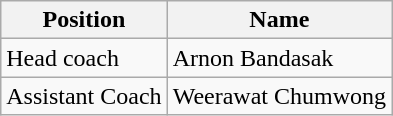<table class="wikitable">
<tr>
<th>Position</th>
<th>Name</th>
</tr>
<tr>
<td>Head coach</td>
<td> Arnon Bandasak</td>
</tr>
<tr>
<td>Assistant Coach</td>
<td> Weerawat Chumwong</td>
</tr>
</table>
